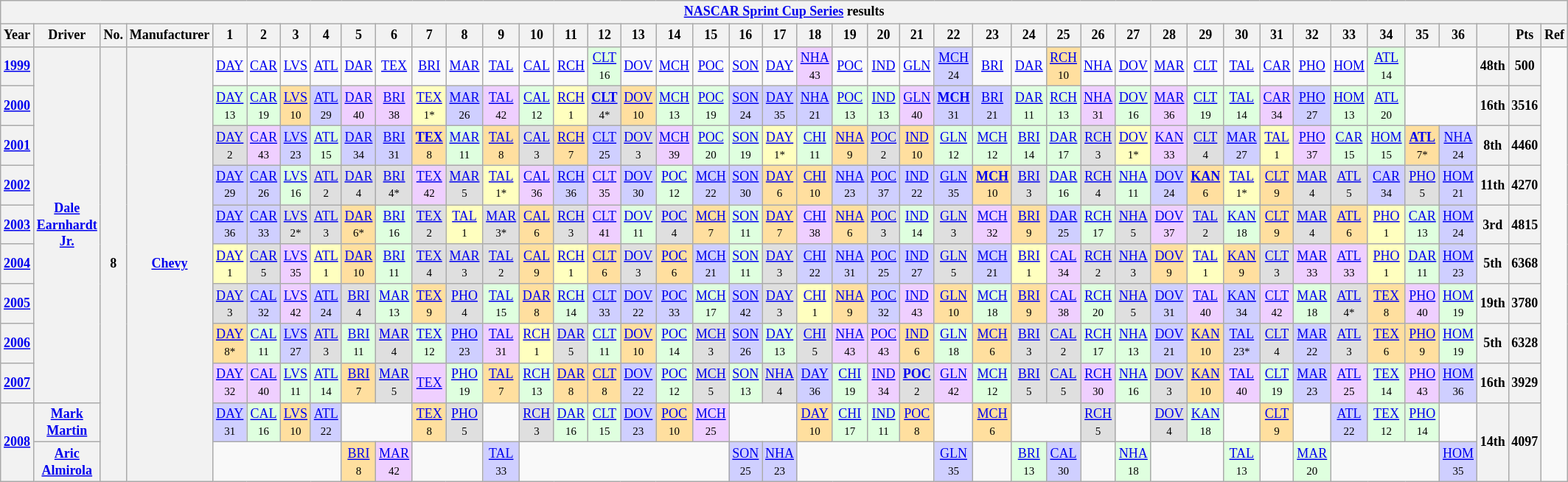<table class="wikitable" style="text-align:center; font-size:75%">
<tr>
<th colspan=45><a href='#'>NASCAR Sprint Cup Series</a> results</th>
</tr>
<tr>
<th>Year</th>
<th>Driver</th>
<th>No.</th>
<th>Manufacturer</th>
<th>1</th>
<th>2</th>
<th>3</th>
<th>4</th>
<th>5</th>
<th>6</th>
<th>7</th>
<th>8</th>
<th>9</th>
<th>10</th>
<th>11</th>
<th>12</th>
<th>13</th>
<th>14</th>
<th>15</th>
<th>16</th>
<th>17</th>
<th>18</th>
<th>19</th>
<th>20</th>
<th>21</th>
<th>22</th>
<th>23</th>
<th>24</th>
<th>25</th>
<th>26</th>
<th>27</th>
<th>28</th>
<th>29</th>
<th>30</th>
<th>31</th>
<th>32</th>
<th>33</th>
<th>34</th>
<th>35</th>
<th>36</th>
<th></th>
<th>Pts</th>
<th>Ref</th>
</tr>
<tr>
<th><a href='#'>1999</a></th>
<th rowspan=9><a href='#'>Dale Earnhardt Jr.</a></th>
<th rowspan=11>8</th>
<th rowspan=11><a href='#'>Chevy</a></th>
<td><a href='#'>DAY</a></td>
<td><a href='#'>CAR</a></td>
<td><a href='#'>LVS</a></td>
<td><a href='#'>ATL</a></td>
<td><a href='#'>DAR</a></td>
<td><a href='#'>TEX</a></td>
<td><a href='#'>BRI</a></td>
<td><a href='#'>MAR</a></td>
<td><a href='#'>TAL</a></td>
<td><a href='#'>CAL</a></td>
<td><a href='#'>RCH</a></td>
<td style="background:#DFFFDF;"><a href='#'>CLT</a><br><small>16</small></td>
<td><a href='#'>DOV</a></td>
<td><a href='#'>MCH</a></td>
<td><a href='#'>POC</a></td>
<td><a href='#'>SON</a></td>
<td><a href='#'>DAY</a></td>
<td style="background:#EFCFFF;"><a href='#'>NHA</a><br><small>43</small></td>
<td><a href='#'>POC</a></td>
<td><a href='#'>IND</a></td>
<td><a href='#'>GLN</a></td>
<td style="background:#CFCFFF;"><a href='#'>MCH</a><br><small>24</small></td>
<td><a href='#'>BRI</a></td>
<td><a href='#'>DAR</a></td>
<td style="background:#FFDF9F;"><a href='#'>RCH</a><br><small>10</small></td>
<td><a href='#'>NHA</a></td>
<td><a href='#'>DOV</a></td>
<td><a href='#'>MAR</a></td>
<td><a href='#'>CLT</a></td>
<td><a href='#'>TAL</a></td>
<td><a href='#'>CAR</a></td>
<td><a href='#'>PHO</a></td>
<td><a href='#'>HOM</a></td>
<td style="background:#DFFFDF;"><a href='#'>ATL</a><br><small>14</small></td>
<td colspan=2></td>
<th>48th</th>
<th>500</th>
</tr>
<tr>
<th><a href='#'>2000</a></th>
<td style="background:#DFFFDF;"><a href='#'>DAY</a><br><small>13</small></td>
<td style="background:#DFFFDF;"><a href='#'>CAR</a><br><small>19</small></td>
<td style="background:#FFDF9F;"><a href='#'>LVS</a><br><small>10</small></td>
<td style="background:#CFCFFF;"><a href='#'>ATL</a><br><small>29</small></td>
<td style="background:#EFCFFF;"><a href='#'>DAR</a><br><small>40</small></td>
<td style="background:#EFCFFF;"><a href='#'>BRI</a><br><small>38</small></td>
<td style="background:#FFFFBF;"><a href='#'>TEX</a><br><small>1*</small></td>
<td style="background:#CFCFFF;"><a href='#'>MAR</a><br><small>26</small></td>
<td style="background:#EFCFFF;"><a href='#'>TAL</a><br><small>42</small></td>
<td style="background:#DFFFDF;"><a href='#'>CAL</a><br><small>12</small></td>
<td style="background:#FFFFBF;"><a href='#'>RCH</a><br><small>1</small></td>
<td style="background:#DFDFDF;"><strong><a href='#'>CLT</a></strong><br><small>4*</small></td>
<td style="background:#FFDF9F;"><a href='#'>DOV</a><br><small>10</small></td>
<td style="background:#DFFFDF;"><a href='#'>MCH</a><br><small>13</small></td>
<td style="background:#DFFFDF;"><a href='#'>POC</a><br><small>19</small></td>
<td style="background:#CFCFFF;"><a href='#'>SON</a><br><small>24</small></td>
<td style="background:#CFCFFF;"><a href='#'>DAY</a><br><small>35</small></td>
<td style="background:#CFCFFF;"><a href='#'>NHA</a><br><small>21</small></td>
<td style="background:#DFFFDF;"><a href='#'>POC</a><br><small>13</small></td>
<td style="background:#DFFFDF;"><a href='#'>IND</a><br><small>13</small></td>
<td style="background:#EFCFFF;"><a href='#'>GLN</a><br><small>40</small></td>
<td style="background:#CFCFFF;"><strong><a href='#'>MCH</a></strong><br><small>31</small></td>
<td style="background:#CFCFFF;"><a href='#'>BRI</a><br><small>21</small></td>
<td style="background:#DFFFDF;"><a href='#'>DAR</a><br><small>11</small></td>
<td style="background:#DFFFDF;"><a href='#'>RCH</a><br><small>13</small></td>
<td style="background:#EFCFFF;"><a href='#'>NHA</a><br><small>31</small></td>
<td style="background:#DFFFDF;"><a href='#'>DOV</a><br><small>16</small></td>
<td style="background:#EFCFFF;"><a href='#'>MAR</a><br><small>36</small></td>
<td style="background:#DFFFDF;"><a href='#'>CLT</a><br><small>19</small></td>
<td style="background:#DFFFDF;"><a href='#'>TAL</a><br><small>14</small></td>
<td style="background:#EFCFFF;"><a href='#'>CAR</a><br><small>34</small></td>
<td style="background:#CFCFFF;"><a href='#'>PHO</a><br><small>27</small></td>
<td style="background:#DFFFDF;"><a href='#'>HOM</a><br><small>13</small></td>
<td style="background:#DFFFDF;"><a href='#'>ATL</a><br><small>20</small></td>
<td colspan=2></td>
<th>16th</th>
<th>3516</th>
</tr>
<tr>
<th><a href='#'>2001</a></th>
<td style="background:#DFDFDF;"><a href='#'>DAY</a><br><small>2</small></td>
<td style="background:#EFCFFF;"><a href='#'>CAR</a><br><small>43</small></td>
<td style="background:#CFCFFF;"><a href='#'>LVS</a><br><small>23</small></td>
<td style="background:#DFFFDF;"><a href='#'>ATL</a><br><small>15</small></td>
<td style="background:#CFCFFF;"><a href='#'>DAR</a><br><small>34</small></td>
<td style="background:#CFCFFF;"><a href='#'>BRI</a><br><small>31</small></td>
<td style="background:#FFDF9F;"><strong><a href='#'>TEX</a></strong><br><small>8</small></td>
<td style="background:#DFFFDF;"><a href='#'>MAR</a><br><small>11</small></td>
<td style="background:#FFDF9F;"><a href='#'>TAL</a><br><small>8</small></td>
<td style="background:#DFDFDF;"><a href='#'>CAL</a><br><small>3</small></td>
<td style="background:#FFDF9F;"><a href='#'>RCH</a><br><small>7</small></td>
<td style="background:#CFCFFF;"><a href='#'>CLT</a><br><small>25</small></td>
<td style="background:#DFDFDF;"><a href='#'>DOV</a><br><small>3</small></td>
<td style="background:#EFCFFF;"><a href='#'>MCH</a><br><small>39</small></td>
<td style="background:#DFFFDF;"><a href='#'>POC</a><br><small>20</small></td>
<td style="background:#DFFFDF;"><a href='#'>SON</a><br><small>19</small></td>
<td style="background:#FFFFBF;"><a href='#'>DAY</a><br><small>1*</small></td>
<td style="background:#DFFFDF;"><a href='#'>CHI</a><br><small>11</small></td>
<td style="background:#FFDF9F;"><a href='#'>NHA</a><br><small>9</small></td>
<td style="background:#DFDFDF;"><a href='#'>POC</a><br><small>2</small></td>
<td style="background:#FFDF9F;"><a href='#'>IND</a><br><small>10</small></td>
<td style="background:#DFFFDF;"><a href='#'>GLN</a><br><small>12</small></td>
<td style="background:#DFFFDF;"><a href='#'>MCH</a><br><small>12</small></td>
<td style="background:#DFFFDF;"><a href='#'>BRI</a><br><small>14</small></td>
<td style="background:#DFFFDF;"><a href='#'>DAR</a><br><small>17</small></td>
<td style="background:#DFDFDF;"><a href='#'>RCH</a><br><small>3</small></td>
<td style="background:#FFFFBF;"><a href='#'>DOV</a><br><small>1*</small></td>
<td style="background:#EFCFFF;"><a href='#'>KAN</a><br><small>33</small></td>
<td style="background:#DFDFDF;"><a href='#'>CLT</a><br><small>4</small></td>
<td style="background:#CFCFFF;"><a href='#'>MAR</a><br><small>27</small></td>
<td style="background:#FFFFBF;"><a href='#'>TAL</a><br><small>1</small></td>
<td style="background:#EFCFFF;"><a href='#'>PHO</a><br><small>37</small></td>
<td style="background:#DFFFDF;"><a href='#'>CAR</a><br><small>15</small></td>
<td style="background:#DFFFDF;"><a href='#'>HOM</a><br><small>15</small></td>
<td style="background:#FFDF9F;"><strong><a href='#'>ATL</a></strong><br><small>7*</small></td>
<td style="background:#CFCFFF;"><a href='#'>NHA</a><br><small>24</small></td>
<th>8th</th>
<th>4460</th>
</tr>
<tr>
<th><a href='#'>2002</a></th>
<td style="background:#CFCFFF;"><a href='#'>DAY</a><br><small>29</small></td>
<td style="background:#CFCFFF;"><a href='#'>CAR</a><br><small>26</small></td>
<td style="background:#DFFFDF;"><a href='#'>LVS</a><br><small>16</small></td>
<td style="background:#DFDFDF;"><a href='#'>ATL</a><br><small>2</small></td>
<td style="background:#DFDFDF;"><a href='#'>DAR</a><br><small>4</small></td>
<td style="background:#DFDFDF;"><a href='#'>BRI</a><br><small>4*</small></td>
<td style="background:#EFCFFF;"><a href='#'>TEX</a><br><small>42</small></td>
<td style="background:#DFDFDF;"><a href='#'>MAR</a><br><small>5</small></td>
<td style="background:#ffffbf;"><a href='#'>TAL</a><br><small>1*</small></td>
<td style="background:#EFCFFF;"><a href='#'>CAL</a><br><small>36</small></td>
<td style="background:#CFCFFF;"><a href='#'>RCH</a><br><small>36</small></td>
<td style="background:#EFCFFF;"><a href='#'>CLT</a><br><small>35</small></td>
<td style="background:#CFCFFF;"><a href='#'>DOV</a><br><small>30</small></td>
<td style="background:#DFFFDF;"><a href='#'>POC</a><br><small>12</small></td>
<td style="background:#CFCFFF;"><a href='#'>MCH</a><br><small>22</small></td>
<td style="background:#CFCFFF;"><a href='#'>SON</a><br><small>30</small></td>
<td style="background:#FFDF9F;"><a href='#'>DAY</a><br><small>6</small></td>
<td style="background:#FFDF9F;"><a href='#'>CHI</a><br><small>10</small></td>
<td style="background:#CFCFFF;"><a href='#'>NHA</a><br><small>23</small></td>
<td style="background:#CFCFFF;"><a href='#'>POC</a><br><small>37</small></td>
<td style="background:#CFCFFF;"><a href='#'>IND</a><br><small>22</small></td>
<td style="background:#CFCFFF;"><a href='#'>GLN</a><br><small>35</small></td>
<td style="background:#FFDF9F;"><strong><a href='#'>MCH</a></strong><br><small>10</small></td>
<td style="background:#DFDFDF;"><a href='#'>BRI</a><br><small>3</small></td>
<td style="background:#DFFFDF;"><a href='#'>DAR</a><br><small>16</small></td>
<td style="background:#DFDFDF;"><a href='#'>RCH</a><br><small>4</small></td>
<td style="background:#DFFFDF;"><a href='#'>NHA</a><br><small>11</small></td>
<td style="background:#CFCFFF;"><a href='#'>DOV</a><br><small>24</small></td>
<td style="background:#FFDF9F;"><strong><a href='#'>KAN</a></strong><br><small>6</small></td>
<td style="background:#ffffbf;"><a href='#'>TAL</a><br><small>1*</small></td>
<td style="background:#FFDF9F;"><a href='#'>CLT</a><br><small>9</small></td>
<td style="background:#DFDFDF;"><a href='#'>MAR</a><br><small>4</small></td>
<td style="background:#DFDFDF;"><a href='#'>ATL</a><br><small>5</small></td>
<td style="background:#CFCFFF;"><a href='#'>CAR</a><br><small>34</small></td>
<td style="background:#DFDFDF;"><a href='#'>PHO</a><br><small>5</small></td>
<td style="background:#CFCFFF;"><a href='#'>HOM</a><br><small>21</small></td>
<th>11th</th>
<th>4270</th>
</tr>
<tr>
<th><a href='#'>2003</a></th>
<td style="background:#CFCFFF;"><a href='#'>DAY</a><br><small>36</small></td>
<td style="background:#CFCFFF;"><a href='#'>CAR</a><br><small>33</small></td>
<td style="background:#DFDFDF;"><a href='#'>LVS</a><br><small>2*</small></td>
<td style="background:#DFDFDF;"><a href='#'>ATL</a><br><small>3</small></td>
<td style="background:#FFDF9F;"><a href='#'>DAR</a><br><small>6*</small></td>
<td style="background:#DFFFDF;"><a href='#'>BRI</a><br><small>16</small></td>
<td style="background:#DFDFDF;"><a href='#'>TEX</a><br><small>2</small></td>
<td style="background:#FFFFBF;"><a href='#'>TAL</a><br><small>1</small></td>
<td style="background:#DFDFDF;"><a href='#'>MAR</a><br><small>3*</small></td>
<td style="background:#FFDF9F;"><a href='#'>CAL</a><br><small>6</small></td>
<td style="background:#DFDFDF;"><a href='#'>RCH</a><br><small>3</small></td>
<td style="background:#EFCFFF;"><a href='#'>CLT</a><br><small>41</small></td>
<td style="background:#DFFFDF;"><a href='#'>DOV</a><br><small>11</small></td>
<td style="background:#DFDFDF;"><a href='#'>POC</a><br><small>4</small></td>
<td style="background:#FFDF9F;"><a href='#'>MCH</a><br><small>7</small></td>
<td style="background:#DFFFDF;"><a href='#'>SON</a><br><small>11</small></td>
<td style="background:#FFDF9F;"><a href='#'>DAY</a><br><small>7</small></td>
<td style="background:#EFCFFF;"><a href='#'>CHI</a><br><small>38</small></td>
<td style="background:#FFDF9F;"><a href='#'>NHA</a><br><small>6</small></td>
<td style="background:#DFDFDF;"><a href='#'>POC</a><br><small>3</small></td>
<td style="background:#DFFFDF;"><a href='#'>IND</a><br><small>14</small></td>
<td style="background:#DFDFDF;"><a href='#'>GLN</a><br><small>3</small></td>
<td style="background:#EFCFFF;"><a href='#'>MCH</a><br><small>32</small></td>
<td style="background:#FFDF9F;"><a href='#'>BRI</a><br><small>9</small></td>
<td style="background:#CFCFFF;"><a href='#'>DAR</a><br><small>25</small></td>
<td style="background:#DFFFDF;"><a href='#'>RCH</a><br><small>17</small></td>
<td style="background:#DFDFDF;"><a href='#'>NHA</a><br><small>5</small></td>
<td style="background:#EFCFFF;"><a href='#'>DOV</a><br><small>37</small></td>
<td style="background:#DFDFDF;"><a href='#'>TAL</a><br><small>2</small></td>
<td style="background:#DFFFDF;"><a href='#'>KAN</a><br><small>18</small></td>
<td style="background:#FFDF9F;"><a href='#'>CLT</a><br><small>9</small></td>
<td style="background:#DFDFDF;"><a href='#'>MAR</a><br><small>4</small></td>
<td style="background:#FFDF9F;"><a href='#'>ATL</a><br><small>6</small></td>
<td style="background:#FFFFBF;"><a href='#'>PHO</a><br><small>1</small></td>
<td style="background:#DFFFDF;"><a href='#'>CAR</a><br><small>13</small></td>
<td style="background:#CFCFFF;"><a href='#'>HOM</a><br><small>24</small></td>
<th>3rd</th>
<th>4815</th>
</tr>
<tr>
<th><a href='#'>2004</a></th>
<td style="background:#ffffbf;"><a href='#'>DAY</a><br><small>1</small></td>
<td style="background:#dfdfdf;"><a href='#'>CAR</a><br><small>5</small></td>
<td style="background:#EFCFFF;"><a href='#'>LVS</a><br><small>35</small></td>
<td style="background:#ffffbf;"><a href='#'>ATL</a><br><small>1</small></td>
<td style="background:#FFDF9F;"><a href='#'>DAR</a><br><small>10</small></td>
<td style="background:#DFFFDF;"><a href='#'>BRI</a><br><small>11</small></td>
<td style="background:#dfdfdf;"><a href='#'>TEX</a><br><small>4</small></td>
<td style="background:#dfdfdf;"><a href='#'>MAR</a><br><small>3</small></td>
<td style="background:#dfdfdf;"><a href='#'>TAL</a><br><small>2</small></td>
<td style="background:#FFDF9F;"><a href='#'>CAL</a><br><small>9</small></td>
<td style="background:#ffffbf;"><a href='#'>RCH</a><br><small>1</small></td>
<td style="background:#FFDF9F;"><a href='#'>CLT</a><br><small>6</small></td>
<td style="background:#dfdfdf;"><a href='#'>DOV</a><br><small>3</small></td>
<td style="background:#FFDF9F;"><a href='#'>POC</a><br><small>6</small></td>
<td style="background:#CFCFFF;"><a href='#'>MCH</a><br><small>21</small></td>
<td style="background:#DFFFDF;"><a href='#'>SON</a><br><small>11</small></td>
<td style="background:#dfdfdf;"><a href='#'>DAY</a><br><small>3</small></td>
<td style="background:#CFCFFF;"><a href='#'>CHI</a><br><small>22</small></td>
<td style="background:#CFCFFF;"><a href='#'>NHA</a><br><small>31</small></td>
<td style="background:#CFCFFF;"><a href='#'>POC</a><br><small>25</small></td>
<td style="background:#CFCFFF;"><a href='#'>IND</a><br><small>27</small></td>
<td style="background:#dfdfdf;"><a href='#'>GLN</a><br><small>5</small></td>
<td style="background:#CFCFFF;"><a href='#'>MCH</a><br><small>21</small></td>
<td style="background:#ffffbf;"><a href='#'>BRI</a><br><small>1</small></td>
<td style="background:#EFCFFF;"><a href='#'>CAL</a><br><small>34</small></td>
<td style="background:#dfdfdf;"><a href='#'>RCH</a><br><small>2</small></td>
<td style="background:#dfdfdf;"><a href='#'>NHA</a><br><small>3</small></td>
<td style="background:#FFDF9F;"><a href='#'>DOV</a><br><small>9</small></td>
<td style="background:#ffffbf;"><a href='#'>TAL</a><br><small>1</small></td>
<td style="background:#FFDF9F;"><a href='#'>KAN</a><br><small>9</small></td>
<td style="background:#dfdfdf;"><a href='#'>CLT</a><br><small>3</small></td>
<td style="background:#EFCFFF;"><a href='#'>MAR</a><br><small>33</small></td>
<td style="background:#EFCFFF;"><a href='#'>ATL</a><br><small>33</small></td>
<td style="background:#ffffbf;"><a href='#'>PHO</a><br><small>1</small></td>
<td style="background:#DFFFDF;"><a href='#'>DAR</a><br><small>11</small></td>
<td style="background:#CFCFFF;"><a href='#'>HOM</a><br><small>23</small></td>
<th>5th</th>
<th>6368</th>
</tr>
<tr>
<th><a href='#'>2005</a></th>
<td style="background:#DFDFDF;"><a href='#'>DAY</a><br><small>3</small></td>
<td style="background:#CFCFFF;"><a href='#'>CAL</a><br><small>32</small></td>
<td style="background:#EFCFFF;"><a href='#'>LVS</a><br><small>42</small></td>
<td style="background:#CFCFFF;"><a href='#'>ATL</a><br><small>24</small></td>
<td style="background:#DFDFDF;"><a href='#'>BRI</a><br><small>4</small></td>
<td style="background:#DFFFDF;"><a href='#'>MAR</a><br><small>13</small></td>
<td style="background:#FFDF9F;"><a href='#'>TEX</a><br><small>9</small></td>
<td style="background:#DFDFDF;"><a href='#'>PHO</a><br><small>4</small></td>
<td style="background:#DFFFDF;"><a href='#'>TAL</a><br><small>15</small></td>
<td style="background:#FFDF9F;"><a href='#'>DAR</a><br><small>8</small></td>
<td style="background:#DFFFDF;"><a href='#'>RCH</a><br><small>14</small></td>
<td style="background:#CFCFFF;"><a href='#'>CLT</a><br><small>33</small></td>
<td style="background:#CFCFFF;"><a href='#'>DOV</a><br><small>22</small></td>
<td style="background:#CFCFFF;"><a href='#'>POC</a><br><small>33</small></td>
<td style="background:#DFFFDF;"><a href='#'>MCH</a><br><small>17</small></td>
<td style="background:#CFCFFF;"><a href='#'>SON</a><br><small>42</small></td>
<td style="background:#DFDFDF;"><a href='#'>DAY</a><br><small>3</small></td>
<td style="background:#FFFFBF;"><a href='#'>CHI</a><br><small>1</small></td>
<td style="background:#FFDF9F;"><a href='#'>NHA</a><br><small>9</small></td>
<td style="background:#CFCFFF;"><a href='#'>POC</a><br><small>32</small></td>
<td style="background:#EFCFFF;"><a href='#'>IND</a><br><small>43</small></td>
<td style="background:#FFDF9F;"><a href='#'>GLN</a><br><small>10</small></td>
<td style="background:#DFFFDF;"><a href='#'>MCH</a><br><small>18</small></td>
<td style="background:#FFDF9F;"><a href='#'>BRI</a><br><small>9</small></td>
<td style="background:#EFCFFF;"><a href='#'>CAL</a><br><small>38</small></td>
<td style="background:#DFFFDF;"><a href='#'>RCH</a><br><small>20</small></td>
<td style="background:#DFDFDF;"><a href='#'>NHA</a><br><small>5</small></td>
<td style="background:#CFCFFF;"><a href='#'>DOV</a><br><small>31</small></td>
<td style="background:#EFCFFF;"><a href='#'>TAL</a><br><small>40</small></td>
<td style="background:#CFCFFF;"><a href='#'>KAN</a><br><small>34</small></td>
<td style="background:#EFCFFF;"><a href='#'>CLT</a><br><small>42</small></td>
<td style="background:#DFFFDF;"><a href='#'>MAR</a><br><small>18</small></td>
<td style="background:#DFDFDF;"><a href='#'>ATL</a><br><small>4*</small></td>
<td style="background:#FFDF9F;"><a href='#'>TEX</a><br><small>8</small></td>
<td style="background:#EFCFFF;"><a href='#'>PHO</a><br><small>40</small></td>
<td style="background:#DFFFDF;"><a href='#'>HOM</a><br><small>19</small></td>
<th>19th</th>
<th>3780</th>
</tr>
<tr>
<th><a href='#'>2006</a></th>
<td style="background:#FFDF9F;"><a href='#'>DAY</a><br><small>8*</small></td>
<td style="background:#DFFFDF;"><a href='#'>CAL</a><br><small>11</small></td>
<td style="background:#CFCFFF;"><a href='#'>LVS</a><br><small>27</small></td>
<td style="background:#DFDFDF;"><a href='#'>ATL</a><br><small>3</small></td>
<td style="background:#DFFFDF;"><a href='#'>BRI</a><br><small>11</small></td>
<td style="background:#DFDFDF;"><a href='#'>MAR</a><br><small>4</small></td>
<td style="background:#DFFFDF;"><a href='#'>TEX</a><br><small>12</small></td>
<td style="background:#CFCFFF;"><a href='#'>PHO</a><br><small>23</small></td>
<td style="background:#EFCFFF;"><a href='#'>TAL</a><br><small>31</small></td>
<td style="background:#FFFFBF;"><a href='#'>RCH</a><br><small>1</small></td>
<td style="background:#DFDFDF;"><a href='#'>DAR</a><br><small>5</small></td>
<td style="background:#DFFFDF;"><a href='#'>CLT</a><br><small>11</small></td>
<td style="background:#FFDF9F;"><a href='#'>DOV</a><br><small>10</small></td>
<td style="background:#DFFFDF;"><a href='#'>POC</a><br><small>14</small></td>
<td style="background:#DFDFDF;"><a href='#'>MCH</a><br><small>3</small></td>
<td style="background:#CFCFFF;"><a href='#'>SON</a><br><small>26</small></td>
<td style="background:#DFFFDF;"><a href='#'>DAY</a><br><small>13</small></td>
<td style="background:#DFDFDF;"><a href='#'>CHI</a><br><small>5</small></td>
<td style="background:#EFCFFF;"><a href='#'>NHA</a><br><small>43</small></td>
<td style="background:#EFCFFF;"><a href='#'>POC</a><br><small>43</small></td>
<td style="background:#FFDF9F;"><a href='#'>IND</a><br><small>6</small></td>
<td style="background:#DFFFDF;"><a href='#'>GLN</a><br><small>18</small></td>
<td style="background:#FFDF9F;"><a href='#'>MCH</a><br><small>6</small></td>
<td style="background:#DFDFDF;"><a href='#'>BRI</a><br><small>3</small></td>
<td style="background:#DFDFDF;"><a href='#'>CAL</a><br><small>2</small></td>
<td style="background:#DFFFDF;"><a href='#'>RCH</a><br><small>17</small></td>
<td style="background:#DFFFDF;"><a href='#'>NHA</a><br><small>13</small></td>
<td style="background:#CFCFFF;"><a href='#'>DOV</a><br><small>21</small></td>
<td style="background:#FFDF9F;"><a href='#'>KAN</a><br><small>10</small></td>
<td style="background:#CFCFFF;"><a href='#'>TAL</a><br><small>23*</small></td>
<td style="background:#DFDFDF;"><a href='#'>CLT</a><br><small>4</small></td>
<td style="background:#CFCFFF;"><a href='#'>MAR</a><br><small>22</small></td>
<td style="background:#DFDFDF;"><a href='#'>ATL</a><br><small>3</small></td>
<td style="background:#FFDF9F;"><a href='#'>TEX</a><br><small>6</small></td>
<td style="background:#FFDF9F;"><a href='#'>PHO</a><br><small>9</small></td>
<td style="background:#DFFFDF;"><a href='#'>HOM</a><br><small>19</small></td>
<th>5th</th>
<th>6328</th>
</tr>
<tr>
<th><a href='#'>2007</a></th>
<td style="background:#EFCFFF;"><a href='#'>DAY</a><br><small>32</small></td>
<td style="background:#EFCFFF;"><a href='#'>CAL</a><br><small>40</small></td>
<td style="background:#DFFFDF;"><a href='#'>LVS</a><br><small>11</small></td>
<td style="background:#DFFFDF;"><a href='#'>ATL</a><br><small>14</small></td>
<td style="background:#FFDF9F;"><a href='#'>BRI</a><br><small>7</small></td>
<td style="background:#DFDFDF;"><a href='#'>MAR</a><br><small>5</small></td>
<td style="background:#EFCFFF;"><a href='#'>TEX</a><br><small></small></td>
<td style="background:#DFFFDF;"><a href='#'>PHO</a><br><small>19</small></td>
<td style="background:#FFDF9F;"><a href='#'>TAL</a><br><small>7</small></td>
<td style="background:#DFFFDF;"><a href='#'>RCH</a><br><small>13</small></td>
<td style="background:#FFDF9F;"><a href='#'>DAR</a><br><small>8</small></td>
<td style="background:#FFDF9F;"><a href='#'>CLT</a><br><small>8</small></td>
<td style="background:#CFCFFF;"><a href='#'>DOV</a><br><small>22</small></td>
<td style="background:#DFFFDF;"><a href='#'>POC</a><br><small>12</small></td>
<td style="background:#DFDFDF;"><a href='#'>MCH</a><br><small>5</small></td>
<td style="background:#DFFFDF;"><a href='#'>SON</a><br><small>13</small></td>
<td style="background:#DFDFDF;"><a href='#'>NHA</a><br><small>4</small></td>
<td style="background:#CFCFFF;"><a href='#'>DAY</a><br><small>36</small></td>
<td style="background:#DFFFDF;"><a href='#'>CHI</a><br><small>19</small></td>
<td style="background:#EFCFFF;"><a href='#'>IND</a><br><small>34</small></td>
<td style="background:#DFDFDF;"><strong><a href='#'>POC</a></strong><br><small>2</small></td>
<td style="background:#EFCFFF;"><a href='#'>GLN</a><br><small>42</small></td>
<td style="background:#DFFFDF;"><a href='#'>MCH</a><br><small>12</small></td>
<td style="background:#DFDFDF;"><a href='#'>BRI</a><br><small>5</small></td>
<td style="background:#DFDFDF;"><a href='#'>CAL</a><br><small>5</small></td>
<td style="background:#EFCFFF;"><a href='#'>RCH</a><br><small>30</small></td>
<td style="background:#DFFFDF;"><a href='#'>NHA</a><br><small>16</small></td>
<td style="background:#DFDFDF;"><a href='#'>DOV</a><br><small>3</small></td>
<td style="background:#FFDF9F;"><a href='#'>KAN</a><br><small>10</small></td>
<td style="background:#EFCFFF;"><a href='#'>TAL</a><br><small>40</small></td>
<td style="background:#DFFFDF;"><a href='#'>CLT</a><br><small>19</small></td>
<td style="background:#CFCFFF;"><a href='#'>MAR</a><br><small>23</small></td>
<td style="background:#EFCFFF;"><a href='#'>ATL</a><br><small>25</small></td>
<td style="background:#DFFFDF;"><a href='#'>TEX</a><br><small>14</small></td>
<td style="background:#EFCFFF;"><a href='#'>PHO</a><br><small>43</small></td>
<td style="background:#CFCFFF;"><a href='#'>HOM</a><br><small>36</small></td>
<th>16th</th>
<th>3929</th>
</tr>
<tr>
<th rowspan=2><a href='#'>2008</a></th>
<th><a href='#'>Mark Martin</a></th>
<td style="background:#CFCFFF;"><a href='#'>DAY</a><br><small>31</small></td>
<td style="background:#DFFFDF;"><a href='#'>CAL</a><br><small>16</small></td>
<td style="background:#FFDF9F;"><a href='#'>LVS</a><br><small>10</small></td>
<td style="background:#CFCFFF;"><a href='#'>ATL</a><br><small>22</small></td>
<td colspan=2></td>
<td style="background:#FFDF9F;"><a href='#'>TEX</a><br><small>8</small></td>
<td style="background:#DFDFDF;"><a href='#'>PHO</a><br><small>5</small></td>
<td></td>
<td style="background:#DFDFDF;"><a href='#'>RCH</a><br><small>3</small></td>
<td style="background:#DFFFDF;"><a href='#'>DAR</a><br><small>16</small></td>
<td style="background:#DFFFDF;"><a href='#'>CLT</a><br><small>15</small></td>
<td style="background:#CFCFFF;"><a href='#'>DOV</a><br><small>23</small></td>
<td style="background:#FFDF9F;"><a href='#'>POC</a><br><small>10</small></td>
<td style="background:#EFCFFF;"><a href='#'>MCH</a><br><small>25</small></td>
<td colspan=2></td>
<td style="background:#FFDF9F;"><a href='#'>DAY</a><br><small>10</small></td>
<td style="background:#DFFFDF;"><a href='#'>CHI</a><br><small>17</small></td>
<td style="background:#DFFFDF;"><a href='#'>IND</a><br><small>11</small></td>
<td style="background:#FFDF9F;"><a href='#'>POC</a><br><small>8</small></td>
<td></td>
<td style="background:#FFDF9F;"><a href='#'>MCH</a><br><small>6</small></td>
<td colspan=2></td>
<td style="background:#DFDFDF;"><a href='#'>RCH</a><br><small>5</small></td>
<td></td>
<td style="background:#DFDFDF;"><a href='#'>DOV</a><br><small>4</small></td>
<td style="background:#DFFFDF;"><a href='#'>KAN</a><br><small>18</small></td>
<td></td>
<td style="background:#FFDF9F;"><a href='#'>CLT</a><br><small>9</small></td>
<td></td>
<td style="background:#CFCFFF;"><a href='#'>ATL</a><br><small>22</small></td>
<td style="background:#DFFFDF;"><a href='#'>TEX</a><br><small>12</small></td>
<td style="background:#DFFFDF;"><a href='#'>PHO</a><br><small>14</small></td>
<td></td>
<th rowspan=2>14th</th>
<th rowspan=2>4097</th>
</tr>
<tr>
<th><a href='#'>Aric Almirola</a></th>
<td colspan=4></td>
<td style="background:#FFDF9F;"><a href='#'>BRI</a><br><small>8</small></td>
<td style="background:#EFCFFF;"><a href='#'>MAR</a><br><small>42</small></td>
<td colspan=2></td>
<td style="background:#CFCFFF;"><a href='#'>TAL</a><br><small>33</small></td>
<td colspan=6></td>
<td style="background:#CFCFFF;"><a href='#'>SON</a><br><small>25</small></td>
<td style="background:#CFCFFF;"><a href='#'>NHA</a><br><small>23</small></td>
<td colspan=4></td>
<td style="background:#CFCFFF;"><a href='#'>GLN</a><br><small>35</small></td>
<td></td>
<td style="background:#DFFFDF;"><a href='#'>BRI</a><br><small>13</small></td>
<td style="background:#CFCFFF;"><a href='#'>CAL</a><br><small>30</small></td>
<td></td>
<td style="background:#DFFFDF;"><a href='#'>NHA</a><br><small>18</small></td>
<td colspan=2></td>
<td style="background:#DFFFDF;"><a href='#'>TAL</a><br><small>13</small></td>
<td></td>
<td style="background:#DFFFDF;"><a href='#'>MAR</a><br><small>20</small></td>
<td colspan=3></td>
<td style="background:#CFCFFF;"><a href='#'>HOM</a><br><small>35</small></td>
</tr>
</table>
